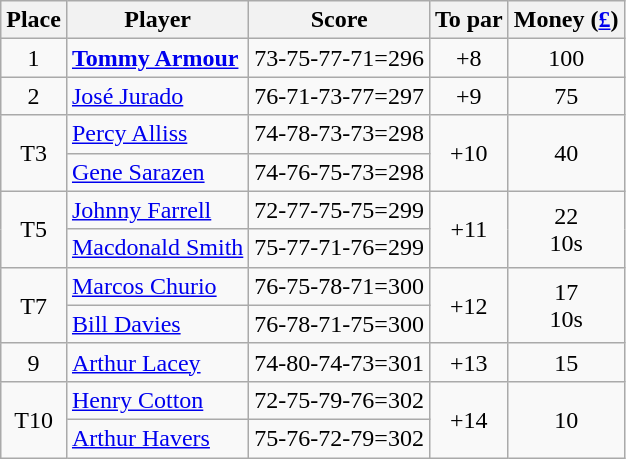<table class=wikitable>
<tr>
<th>Place</th>
<th>Player</th>
<th>Score</th>
<th>To par</th>
<th>Money (<a href='#'>£</a>)</th>
</tr>
<tr>
<td align=center>1</td>
<td> <strong><a href='#'>Tommy Armour</a></strong></td>
<td>73-75-77-71=296</td>
<td align=center>+8</td>
<td align=center>100</td>
</tr>
<tr>
<td align=center>2</td>
<td> <a href='#'>José Jurado</a></td>
<td>76-71-73-77=297</td>
<td align=center>+9</td>
<td align=center>75</td>
</tr>
<tr>
<td rowspan=2 align=center>T3</td>
<td> <a href='#'>Percy Alliss</a></td>
<td>74-78-73-73=298</td>
<td rowspan=2 align=center>+10</td>
<td rowspan=2 align=center>40</td>
</tr>
<tr>
<td> <a href='#'>Gene Sarazen</a></td>
<td>74-76-75-73=298</td>
</tr>
<tr>
<td rowspan=2 align=center>T5</td>
<td> <a href='#'>Johnny Farrell</a></td>
<td>72-77-75-75=299</td>
<td rowspan=2 align=center>+11</td>
<td rowspan=2 align=center>22<br>10s</td>
</tr>
<tr>
<td> <a href='#'>Macdonald Smith</a></td>
<td>75-77-71-76=299</td>
</tr>
<tr>
<td rowspan=2 align=center>T7</td>
<td> <a href='#'>Marcos Churio</a></td>
<td>76-75-78-71=300</td>
<td rowspan=2 align=center>+12</td>
<td rowspan=2 align=center>17<br>10s</td>
</tr>
<tr>
<td> <a href='#'>Bill Davies</a></td>
<td>76-78-71-75=300</td>
</tr>
<tr>
<td align=center>9</td>
<td> <a href='#'>Arthur Lacey</a></td>
<td>74-80-74-73=301</td>
<td align=center>+13</td>
<td align=center>15</td>
</tr>
<tr>
<td rowspan=2 align=center>T10</td>
<td> <a href='#'>Henry Cotton</a></td>
<td>72-75-79-76=302</td>
<td rowspan=2 align=center>+14</td>
<td rowspan=2 align=center>10</td>
</tr>
<tr>
<td> <a href='#'>Arthur Havers</a></td>
<td>75-76-72-79=302</td>
</tr>
</table>
